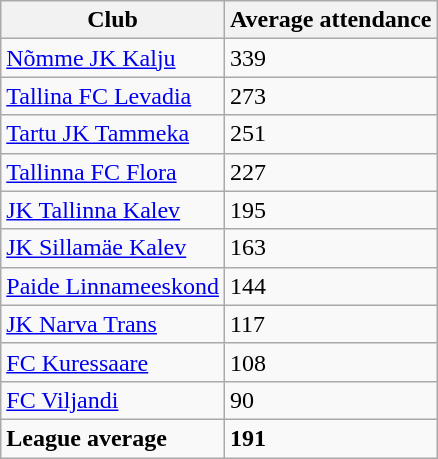<table class="wikitable sortable">
<tr>
<th>Club</th>
<th>Average attendance</th>
</tr>
<tr>
<td><a href='#'>Nõmme JK Kalju</a></td>
<td>339</td>
</tr>
<tr>
<td><a href='#'>Tallina FC Levadia</a></td>
<td>273</td>
</tr>
<tr>
<td><a href='#'>Tartu JK Tammeka</a></td>
<td>251</td>
</tr>
<tr>
<td><a href='#'>Tallinna FC Flora</a></td>
<td>227</td>
</tr>
<tr>
<td><a href='#'>JK Tallinna Kalev</a></td>
<td>195</td>
</tr>
<tr>
<td><a href='#'>JK Sillamäe Kalev</a></td>
<td>163</td>
</tr>
<tr>
<td><a href='#'>Paide Linnameeskond</a></td>
<td>144</td>
</tr>
<tr>
<td><a href='#'>JK Narva Trans</a></td>
<td>117</td>
</tr>
<tr>
<td><a href='#'>FC Kuressaare</a></td>
<td>108</td>
</tr>
<tr>
<td><a href='#'>FC Viljandi</a></td>
<td>90</td>
</tr>
<tr>
<td><strong>League average</strong></td>
<td><strong>191</strong></td>
</tr>
</table>
